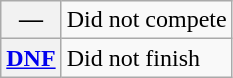<table class="wikitable">
<tr>
<th scope="row">—</th>
<td>Did not compete</td>
</tr>
<tr>
<th scope="row"><a href='#'>DNF</a></th>
<td>Did not finish</td>
</tr>
</table>
